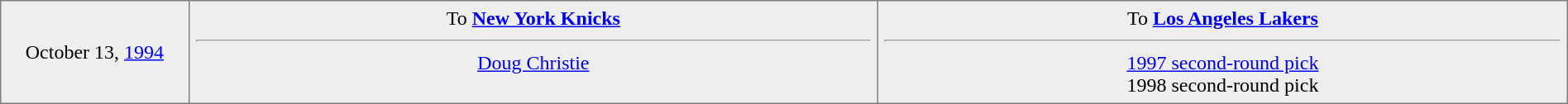<table border="1" style="border-collapse:collapse; text-align:center; width:100%;"  cellpadding="5">
<tr style="background:#eee;">
<td style="width:12%">October 13, <a href='#'>1994</a></td>
<td style="width:44%" valign="top">To <strong><a href='#'>New York Knicks</a></strong><hr><a href='#'>Doug Christie</a></td>
<td style="width:44%" valign="top">To <strong><a href='#'>Los Angeles Lakers</a></strong><hr><a href='#'>1997 second-round pick</a><br>1998 second-round pick</td>
</tr>
</table>
